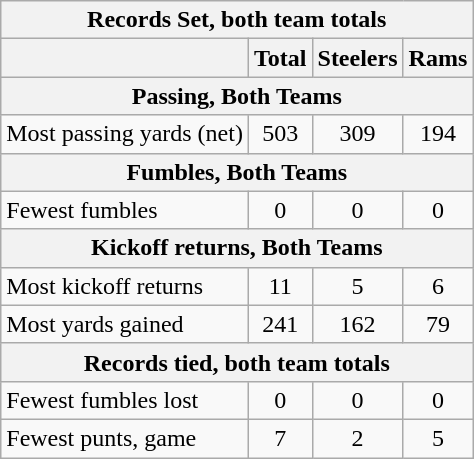<table class="wikitable">
<tr>
<th colspan=4>Records Set, both team totals</th>
</tr>
<tr>
<th></th>
<th>Total</th>
<th>Steelers</th>
<th>Rams</th>
</tr>
<tr>
<th colspan=4>Passing, Both Teams</th>
</tr>
<tr align=center>
<td align=left>Most passing yards (net)</td>
<td>503</td>
<td>309</td>
<td>194</td>
</tr>
<tr>
<th colspan=4>Fumbles, Both Teams</th>
</tr>
<tr align=center>
<td align=left>Fewest fumbles</td>
<td>0</td>
<td>0</td>
<td>0</td>
</tr>
<tr>
<th colspan=4>Kickoff returns, Both Teams</th>
</tr>
<tr align=center>
<td align=left>Most kickoff returns</td>
<td>11</td>
<td>5</td>
<td>6</td>
</tr>
<tr align=center>
<td align=left>Most yards gained</td>
<td>241</td>
<td>162</td>
<td>79</td>
</tr>
<tr>
<th colspan=4>Records tied, both team totals</th>
</tr>
<tr align=center>
<td align=left>Fewest fumbles lost</td>
<td>0</td>
<td>0</td>
<td>0</td>
</tr>
<tr align=center>
<td align=left>Fewest punts, game</td>
<td>7</td>
<td>2</td>
<td>5</td>
</tr>
</table>
